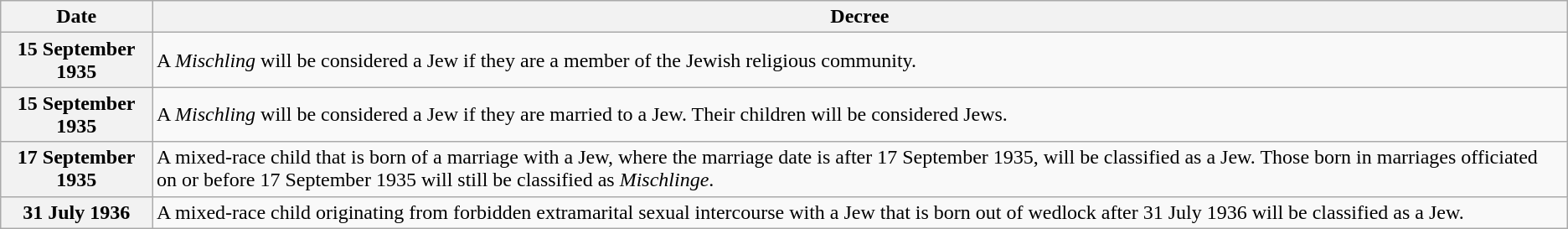<table class="wikitable plainrowheaders">
<tr>
<th scope="col">Date</th>
<th scope="col">Decree</th>
</tr>
<tr>
<th scope="row">15 September 1935</th>
<td>A <em>Mischling</em> will be considered a Jew if they are a member of the Jewish religious community.</td>
</tr>
<tr>
<th scope="row">15 September 1935</th>
<td>A <em>Mischling</em> will be considered a Jew if they are married to a Jew. Their children will be considered Jews.</td>
</tr>
<tr>
<th scope="row">17 September 1935</th>
<td>A mixed-race child that is born of a marriage with a Jew, where the marriage date is after 17 September 1935, will be classified as a Jew. Those born in marriages officiated on or before 17 September 1935 will still be classified as <em>Mischlinge</em>.</td>
</tr>
<tr>
<th scope="row">31 July 1936</th>
<td>A mixed-race child originating from forbidden extramarital sexual intercourse with a Jew that is born out of wedlock after 31 July 1936 will be classified as a Jew.</td>
</tr>
</table>
